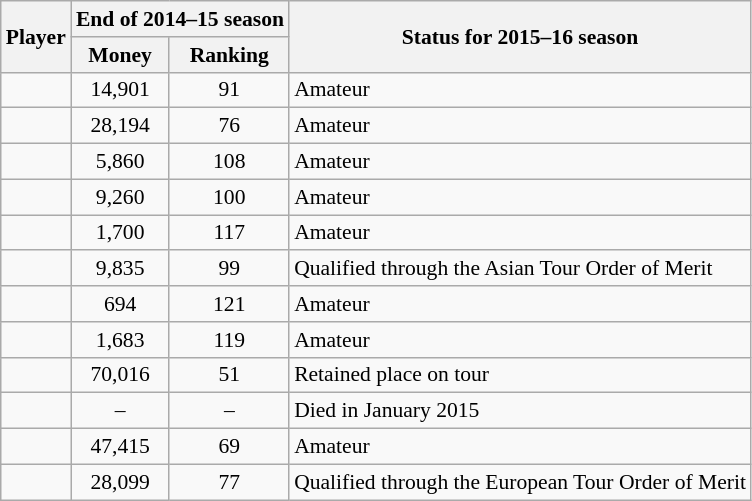<table class="wikitable sortable" style="text-align:center; font-size:90%">
<tr>
<th rowspan=2>Player</th>
<th colspan=2>End of 2014–15 season</th>
<th rowspan=2>Status for 2015–16 season</th>
</tr>
<tr>
<th>Money</th>
<th>Ranking</th>
</tr>
<tr>
<td align=left></td>
<td>14,901</td>
<td>91</td>
<td align=left>Amateur</td>
</tr>
<tr>
<td align=left></td>
<td>28,194</td>
<td>76</td>
<td align=left>Amateur</td>
</tr>
<tr>
<td align=left></td>
<td>5,860</td>
<td>108</td>
<td align=left>Amateur</td>
</tr>
<tr>
<td align=left></td>
<td>9,260</td>
<td>100</td>
<td align=left>Amateur</td>
</tr>
<tr>
<td align=left></td>
<td>1,700</td>
<td>117</td>
<td align=left>Amateur</td>
</tr>
<tr>
<td align=left></td>
<td>9,835</td>
<td>99</td>
<td align=left>Qualified through the Asian Tour Order of Merit</td>
</tr>
<tr>
<td align=left></td>
<td>694</td>
<td>121</td>
<td align=left>Amateur</td>
</tr>
<tr>
<td align=left></td>
<td>1,683</td>
<td>119</td>
<td align=left>Amateur</td>
</tr>
<tr>
<td align=left></td>
<td>70,016</td>
<td>51</td>
<td align=left>Retained place on tour</td>
</tr>
<tr>
<td align=left></td>
<td>–</td>
<td>–</td>
<td align=left>Died in January 2015</td>
</tr>
<tr>
<td align=left></td>
<td>47,415</td>
<td>69</td>
<td align=left>Amateur</td>
</tr>
<tr>
<td align=left></td>
<td>28,099</td>
<td>77</td>
<td align=left>Qualified through the European Tour Order of Merit</td>
</tr>
</table>
